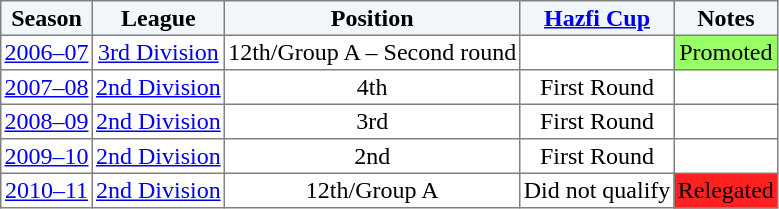<table border="1" cellpadding="2" style="border-collapse:collapse; text-align:center; font-size:normal;">
<tr style="background:#f0f6fa;">
<th>Season</th>
<th>League</th>
<th>Position</th>
<th><a href='#'>Hazfi Cup</a></th>
<th>Notes</th>
</tr>
<tr>
<td><a href='#'>2006–07</a></td>
<td><a href='#'>3rd Division</a></td>
<td>12th/Group A – Second round</td>
<td></td>
<td bgcolor=99FF66>Promoted</td>
</tr>
<tr>
<td><a href='#'>2007–08</a></td>
<td><a href='#'>2nd Division</a></td>
<td>4th</td>
<td>First Round</td>
<td></td>
</tr>
<tr>
<td><a href='#'>2008–09</a></td>
<td><a href='#'>2nd Division</a></td>
<td>3rd</td>
<td>First Round</td>
<td></td>
</tr>
<tr>
<td><a href='#'>2009–10</a></td>
<td><a href='#'>2nd Division</a></td>
<td>2nd</td>
<td>First Round</td>
<td></td>
</tr>
<tr>
<td><a href='#'>2010–11</a></td>
<td><a href='#'>2nd Division</a></td>
<td>12th/Group A</td>
<td>Did not qualify</td>
<td bgcolor=FF2020>Relegated</td>
</tr>
</table>
